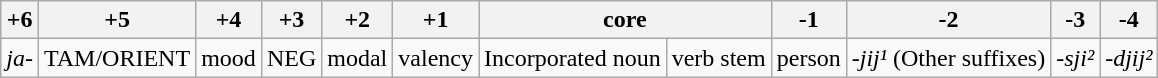<table class="wikitable">
<tr>
<th>+6</th>
<th>+5</th>
<th>+4</th>
<th>+3</th>
<th>+2</th>
<th>+1</th>
<th colspan="2">core</th>
<th>-1</th>
<th>-2</th>
<th>-3</th>
<th>-4</th>
</tr>
<tr>
<td><em>ja-</em></td>
<td>TAM/ORIENT</td>
<td>mood</td>
<td>NEG</td>
<td>modal</td>
<td>valency</td>
<td>Incorporated noun</td>
<td>verb stem</td>
<td>person</td>
<td><em>-jij¹</em> (Other suffixes)</td>
<td><em>-sji²</em></td>
<td><em>-djij²</em></td>
</tr>
</table>
